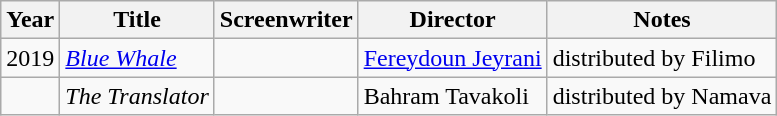<table class="wikitable sortable">
<tr>
<th>Year</th>
<th>Title</th>
<th>Screenwriter</th>
<th>Director</th>
<th>Notes</th>
</tr>
<tr>
<td>2019</td>
<td><em><a href='#'>Blue Whale</a></em></td>
<td></td>
<td><a href='#'>Fereydoun Jeyrani</a></td>
<td>distributed by Filimo</td>
</tr>
<tr>
<td></td>
<td><em>The Translator</em></td>
<td></td>
<td>Bahram Tavakoli</td>
<td>distributed by Namava</td>
</tr>
</table>
